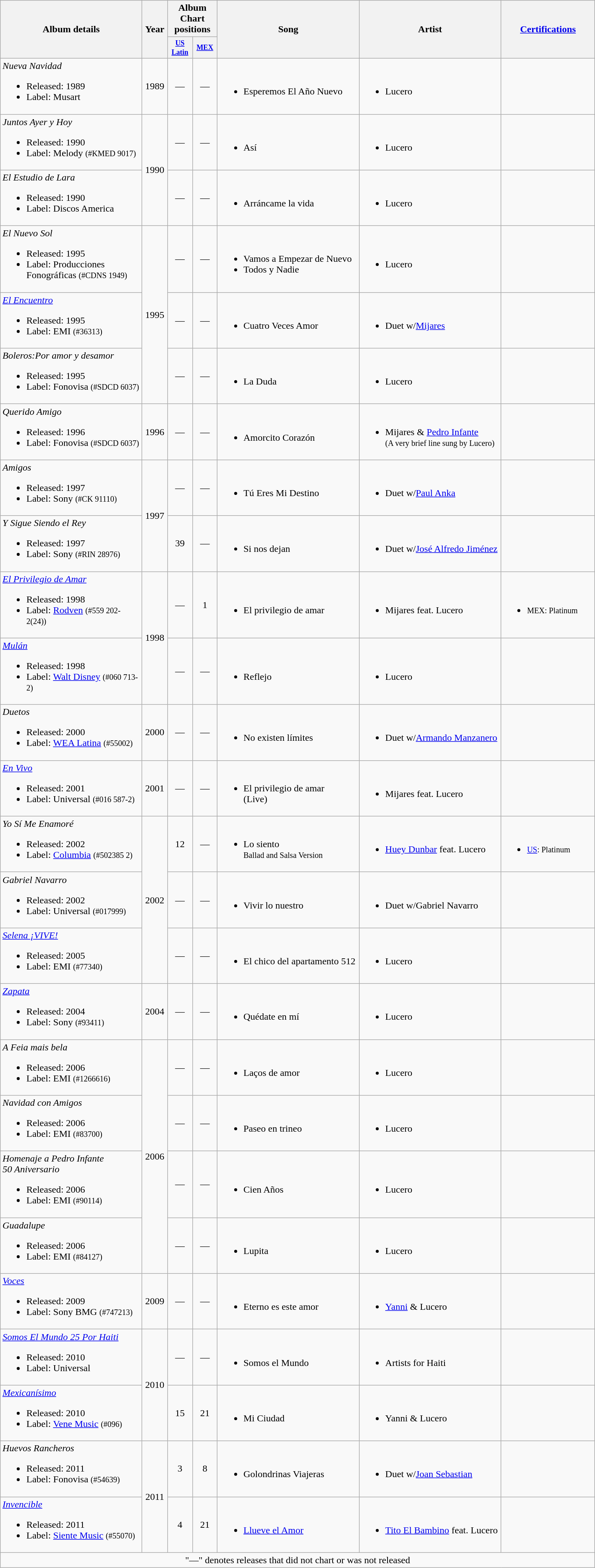<table class="wikitable" style="text-align:center;">
<tr>
<th rowspan="2" style="width:230px;">Album details</th>
<th rowspan="2" style="width:35px;">Year</th>
<th colspan="2">Album Chart positions</th>
<th rowspan="2" style="width:230px;">Song</th>
<th rowspan="2" style="width:230px;">Artist</th>
<th rowspan="2" style="width:150px;"><a href='#'>Certifications</a></th>
</tr>
<tr>
<th style="width:3em;font-size:75%;"><a href='#'>US Latin</a><br></th>
<th style="width:3em;font-size:75%"><a href='#'>MEX</a><br></th>
</tr>
<tr>
<td align="left" ! scope="row" align="center"><em>Nueva Navidad </em><br><ul><li>Released: 1989</li><li>Label: Musart</li></ul></td>
<td>1989</td>
<td>—</td>
<td>—</td>
<td align=left><br><ul><li>Esperemos El Año Nuevo</li></ul></td>
<td align=left><br><ul><li>Lucero</li></ul></td>
<td align=left></td>
</tr>
<tr>
<td align="left" ! scope="row" align="center"><em>Juntos Ayer y Hoy </em><br><ul><li>Released: 1990</li><li>Label: Melody <small>(#KMED 9017)</small></li></ul></td>
<td rowspan="2">1990</td>
<td>—</td>
<td>—</td>
<td align=left><br><ul><li>Así</li></ul></td>
<td align=left><br><ul><li>Lucero</li></ul></td>
<td align=left></td>
</tr>
<tr>
<td align="left"><em>El Estudio de Lara </em><br><ul><li>Released: 1990</li><li>Label: Discos America</li></ul></td>
<td>—</td>
<td>—</td>
<td align=left><br><ul><li>Arráncame la vida</li></ul></td>
<td align=left><br><ul><li>Lucero</li></ul></td>
<td align=left></td>
</tr>
<tr>
<td align="left" ! scope="row" align="center"><em>El Nuevo Sol </em><br><ul><li>Released: 1995</li><li>Label: Producciones Fonográficas <small>(#CDNS 1949)</small></li></ul></td>
<td rowspan="3">1995</td>
<td>—</td>
<td>—</td>
<td align=left><br><ul><li>Vamos a Empezar de Nuevo</li><li>Todos y Nadie</li></ul></td>
<td align=left><br><ul><li>Lucero</li></ul></td>
<td align=left></td>
</tr>
<tr>
<td align="left"><em><a href='#'>El Encuentro</a> </em><br><ul><li>Released: 1995</li><li>Label: EMI <small>(#36313)</small></li></ul></td>
<td>—</td>
<td>—</td>
<td align=left><br><ul><li>Cuatro Veces Amor</li></ul></td>
<td align=left><br><ul><li>Duet w/<a href='#'>Mijares</a></li></ul></td>
<td align=left></td>
</tr>
<tr>
<td align="left"><em>Boleros:Por amor y desamor </em><br><ul><li>Released: 1995</li><li>Label: Fonovisa <small>(#SDCD 6037)</small></li></ul></td>
<td>—</td>
<td>—</td>
<td align=left><br><ul><li>La Duda</li></ul></td>
<td align=left><br><ul><li>Lucero</li></ul></td>
<td align=left></td>
</tr>
<tr>
<td align="left" ! scope="row" align="center"><em>Querido Amigo </em><br><ul><li>Released: 1996</li><li>Label: Fonovisa <small>(#SDCD 6037)</small></li></ul></td>
<td>1996</td>
<td>—</td>
<td>—</td>
<td align=left><br><ul><li>Amorcito Corazón</li></ul></td>
<td align=left><br><ul><li>Mijares & <a href='#'>Pedro Infante</a><br><small>(A very brief line sung by Lucero)</small></li></ul></td>
<td align=left></td>
</tr>
<tr>
<td align="left" ! scope="row" align="center"><em>Amigos </em><br><ul><li>Released: 1997</li><li>Label: Sony <small>(#CK 91110)</small></li></ul></td>
<td rowspan="2">1997</td>
<td>—</td>
<td>—</td>
<td align=left><br><ul><li>Tú Eres Mi Destino</li></ul></td>
<td align=left><br><ul><li>Duet w/<a href='#'>Paul Anka</a></li></ul></td>
<td align=left></td>
</tr>
<tr>
<td align="left"><em>Y Sigue Siendo el Rey </em><br><ul><li>Released: 1997</li><li>Label: Sony <small>(#RIN 28976)</small></li></ul></td>
<td>39</td>
<td>—</td>
<td align=left><br><ul><li>Si nos dejan</li></ul></td>
<td align=left><br><ul><li>Duet w/<a href='#'>José Alfredo Jiménez</a></li></ul></td>
<td align=left></td>
</tr>
<tr>
<td align="left" ! scope="row" align="center"><em><a href='#'>El Privilegio de Amar</a> </em><br><ul><li>Released: 1998</li><li>Label: <a href='#'>Rodven</a> <small>(#559 202-2(24))</small></li></ul></td>
<td rowspan="2">1998</td>
<td>—</td>
<td>1</td>
<td align=left><br><ul><li>El privilegio de amar</li></ul></td>
<td align=left><br><ul><li>Mijares feat. Lucero</li></ul></td>
<td align=left><br><ul><li><small>MEX: Platinum</small></li></ul></td>
</tr>
<tr>
<td align="left"><em><a href='#'>Mulán</a> </em><br><ul><li>Released: 1998</li><li>Label: <a href='#'>Walt Disney</a> <small>(#060 713-2)</small></li></ul></td>
<td>—</td>
<td>—</td>
<td align=left><br><ul><li>Reflejo</li></ul></td>
<td align=left><br><ul><li>Lucero</li></ul></td>
<td align=left></td>
</tr>
<tr>
<td align="left" ! scope="row" align="center"><em>Duetos </em><br><ul><li>Released: 2000</li><li>Label: <a href='#'>WEA Latina</a> <small>(#55002)</small></li></ul></td>
<td>2000</td>
<td>—</td>
<td>—</td>
<td align=left><br><ul><li>No existen límites</li></ul></td>
<td align=left><br><ul><li>Duet w/<a href='#'>Armando Manzanero</a></li></ul></td>
<td align=left></td>
</tr>
<tr>
<td align="left" ! scope="row" align="center"><em><a href='#'>En Vivo</a> </em><br><ul><li>Released: 2001</li><li>Label: Universal <small>(#016 587-2)</small></li></ul></td>
<td>2001</td>
<td>—</td>
<td>—</td>
<td align=left><br><ul><li>El privilegio de amar<br>(Live)</li></ul></td>
<td align=left><br><ul><li>Mijares feat. Lucero</li></ul></td>
<td align=left></td>
</tr>
<tr>
<td align="left" ! scope="row" align="center"><em>Yo Sí Me Enamoré </em><br><ul><li>Released: 2002</li><li>Label: <a href='#'>Columbia</a> <small>(#502385 2)</small></li></ul></td>
<td rowspan="3">2002</td>
<td>12</td>
<td>—</td>
<td align=left><br><ul><li>Lo siento<br><small>Ballad and Salsa Version</small></li></ul></td>
<td align=left><br><ul><li><a href='#'>Huey Dunbar</a> feat. Lucero</li></ul></td>
<td align=left><br><ul><li><small><a href='#'>US</a>: Platinum</small></li></ul></td>
</tr>
<tr>
<td align="left"><em>Gabriel Navarro </em><br><ul><li>Released: 2002</li><li>Label: Universal <small>(#017999)</small></li></ul></td>
<td>—</td>
<td>—</td>
<td align=left><br><ul><li>Vivir lo nuestro</li></ul></td>
<td align=left><br><ul><li>Duet w/Gabriel Navarro</li></ul></td>
<td align=left></td>
</tr>
<tr>
<td align="left"><em><a href='#'>Selena ¡VIVE!</a> </em><br><ul><li>Released: 2005</li><li>Label: EMI <small>(#77340)</small></li></ul></td>
<td>—</td>
<td>—</td>
<td align=left><br><ul><li>El chico del apartamento 512</li></ul></td>
<td align=left><br><ul><li>Lucero</li></ul></td>
<td align=left></td>
</tr>
<tr>
<td align="left" ! scope="row" align="center"><em><a href='#'>Zapata</a> </em><br><ul><li>Released: 2004</li><li>Label: Sony <small>(#93411)</small></li></ul></td>
<td>2004</td>
<td>—</td>
<td>—</td>
<td align=left><br><ul><li>Quédate en mí</li></ul></td>
<td align=left><br><ul><li>Lucero</li></ul></td>
<td align=left></td>
</tr>
<tr>
<td align="left" ! scope="row" align="center"><em>A Feia mais bela </em><br><ul><li>Released: 2006</li><li>Label: EMI <small>(#1266616)</small></li></ul></td>
<td rowspan="4">2006</td>
<td>—</td>
<td>—</td>
<td align=left><br><ul><li>Laços de amor</li></ul></td>
<td align=left><br><ul><li>Lucero</li></ul></td>
<td align=left></td>
</tr>
<tr>
<td align="left"><em>Navidad con Amigos </em><br><ul><li>Released: 2006</li><li>Label: EMI <small>(#83700)</small></li></ul></td>
<td>—</td>
<td>—</td>
<td align=left><br><ul><li>Paseo en trineo</li></ul></td>
<td align=left><br><ul><li>Lucero</li></ul></td>
<td align=left></td>
</tr>
<tr>
<td align="left"><em>Homenaje a Pedro Infante<br>50 Aniversario </em><br><ul><li>Released: 2006</li><li>Label: EMI <small>(#90114)</small></li></ul></td>
<td>—</td>
<td>—</td>
<td align=left><br><ul><li>Cien Años</li></ul></td>
<td align=left><br><ul><li>Lucero</li></ul></td>
<td align=left></td>
</tr>
<tr>
<td align="left"><em>Guadalupe </em><br><ul><li>Released: 2006</li><li>Label: EMI <small>(#84127)</small></li></ul></td>
<td>—</td>
<td>—</td>
<td align=left><br><ul><li>Lupita</li></ul></td>
<td align=left><br><ul><li>Lucero</li></ul></td>
<td align=left></td>
</tr>
<tr>
<td align="left" ! scope="row" align="center"><em><a href='#'>Voces</a> </em><br><ul><li>Released: 2009</li><li>Label: Sony BMG <small>(#747213)</small></li></ul></td>
<td>2009</td>
<td>—</td>
<td>—</td>
<td align=left><br><ul><li>Eterno es este amor</li></ul></td>
<td align=left><br><ul><li><a href='#'>Yanni</a> & Lucero</li></ul></td>
<td align=left></td>
</tr>
<tr>
<td align="left" ! scope="row" align="center"><em><a href='#'>Somos El Mundo 25 Por Haiti</a> </em><br><ul><li>Released: 2010</li><li>Label: Universal</li></ul></td>
<td rowspan="2">2010</td>
<td>—</td>
<td>—</td>
<td align=left><br><ul><li>Somos el Mundo</li></ul></td>
<td align=left><br><ul><li>Artists for Haiti</li></ul></td>
<td align=left></td>
</tr>
<tr>
<td align="left"><em><a href='#'>Mexicanísimo</a> </em><br><ul><li>Released: 2010</li><li>Label: <a href='#'>Vene Music</a> <small>(#096)</small></li></ul></td>
<td>15</td>
<td>21</td>
<td align=left><br><ul><li>Mi Ciudad</li></ul></td>
<td align=left><br><ul><li>Yanni & Lucero</li></ul></td>
<td align=left></td>
</tr>
<tr>
<td align="left" ! scope="row" align="center"><em>Huevos Rancheros </em><br><ul><li>Released: 2011</li><li>Label: Fonovisa <small>(#54639)</small></li></ul></td>
<td rowspan="2">2011</td>
<td>3</td>
<td>8</td>
<td align=left><br><ul><li>Golondrinas Viajeras</li></ul></td>
<td align=left><br><ul><li>Duet w/<a href='#'>Joan Sebastian</a></li></ul></td>
<td align=left></td>
</tr>
<tr>
<td align="left"><em><a href='#'>Invencible</a> </em><br><ul><li>Released: 2011</li><li>Label: <a href='#'>Siente Music</a> <small>(#55070)</small></li></ul></td>
<td>4</td>
<td>21</td>
<td align=left><br><ul><li><a href='#'>Llueve el Amor</a></li></ul></td>
<td align=left><br><ul><li><a href='#'>Tito El Bambino</a> feat. Lucero</li></ul></td>
<td align=left></td>
</tr>
<tr>
<td colspan="12">"—" denotes releases that did not chart or was not released</td>
</tr>
</table>
